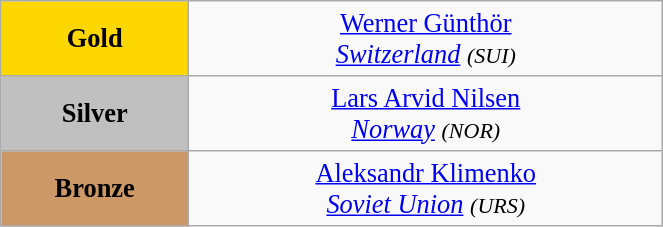<table class="wikitable" style=" text-align:center; font-size:110%;" width="35%">
<tr>
<td bgcolor="gold"><strong>Gold</strong></td>
<td> <a href='#'>Werner Günthör</a><br><em><a href='#'>Switzerland</a> <small>(SUI)</small></em></td>
</tr>
<tr>
<td bgcolor="silver"><strong>Silver</strong></td>
<td> <a href='#'>Lars Arvid Nilsen</a><br><em><a href='#'>Norway</a> <small>(NOR)</small></em></td>
</tr>
<tr>
<td bgcolor="CC9966"><strong>Bronze</strong></td>
<td> <a href='#'>Aleksandr Klimenko</a><br><em><a href='#'>Soviet Union</a> <small>(URS)</small></em></td>
</tr>
</table>
